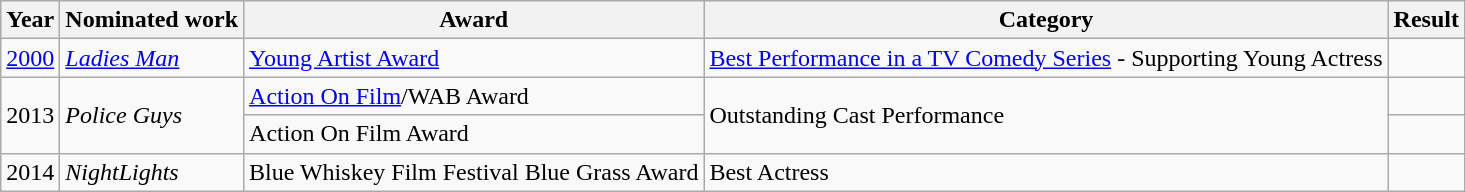<table class="wikitable sortable">
<tr>
<th>Year</th>
<th>Nominated work</th>
<th>Award</th>
<th>Category</th>
<th>Result</th>
</tr>
<tr>
<td><a href='#'>2000</a></td>
<td><em><a href='#'>Ladies Man</a></em></td>
<td><a href='#'>Young Artist Award</a></td>
<td><a href='#'>Best Performance in a TV Comedy Series</a> - Supporting Young Actress</td>
<td></td>
</tr>
<tr>
<td rowspan=2>2013</td>
<td rowspan=2><em>Police Guys</em></td>
<td><a href='#'>Action On Film</a>/WAB Award </td>
<td rowspan=2>Outstanding Cast Performance</td>
<td></td>
</tr>
<tr>
<td>Action On Film Award </td>
<td></td>
</tr>
<tr>
<td>2014</td>
<td><em>NightLights</em></td>
<td>Blue Whiskey Film Festival Blue Grass Award </td>
<td>Best Actress</td>
<td></td>
</tr>
</table>
